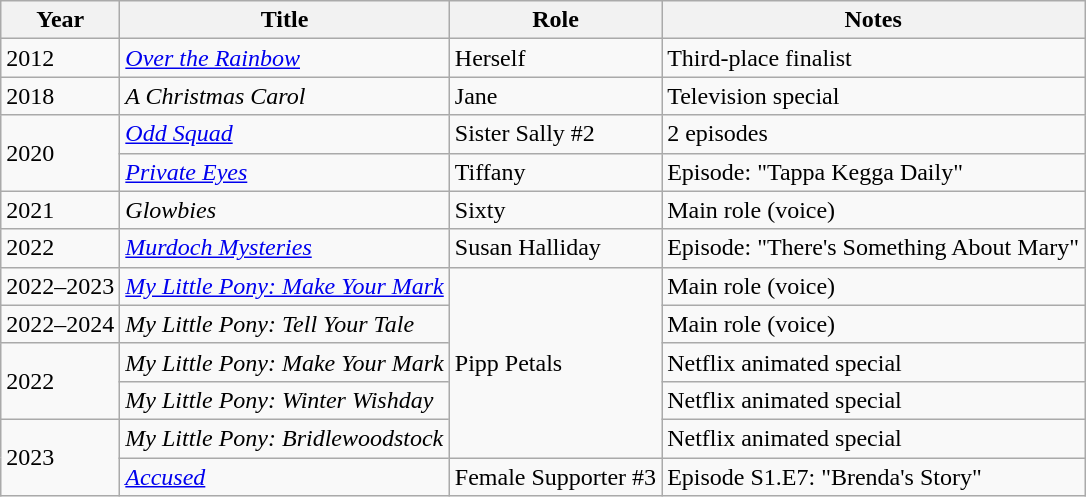<table class="wikitable sortable">
<tr>
<th>Year</th>
<th>Title</th>
<th>Role</th>
<th>Notes</th>
</tr>
<tr>
<td>2012</td>
<td><em><a href='#'>Over the Rainbow</a></em></td>
<td>Herself</td>
<td>Third-place finalist</td>
</tr>
<tr>
<td>2018</td>
<td><em>A Christmas Carol</em></td>
<td>Jane</td>
<td>Television special</td>
</tr>
<tr>
<td rowspan="2">2020</td>
<td><em><a href='#'>Odd Squad</a></em></td>
<td>Sister Sally #2</td>
<td>2 episodes</td>
</tr>
<tr>
<td><em><a href='#'>Private Eyes</a></em></td>
<td>Tiffany</td>
<td>Episode: "Tappa Kegga Daily"</td>
</tr>
<tr>
<td>2021</td>
<td><em>Glowbies</em></td>
<td>Sixty</td>
<td>Main role (voice)</td>
</tr>
<tr>
<td>2022</td>
<td><em><a href='#'>Murdoch Mysteries</a></em></td>
<td>Susan Halliday</td>
<td>Episode: "There's Something About Mary"</td>
</tr>
<tr>
<td>2022–2023</td>
<td><em><a href='#'>My Little Pony: Make Your Mark</a></em></td>
<td rowspan="5">Pipp Petals</td>
<td>Main role (voice)</td>
</tr>
<tr>
<td>2022–2024</td>
<td><em>My Little Pony: Tell Your Tale</em></td>
<td>Main role (voice)</td>
</tr>
<tr>
<td rowspan="2">2022</td>
<td><em>My Little Pony: Make Your Mark</em></td>
<td>Netflix animated special</td>
</tr>
<tr>
<td><em>My Little Pony: Winter Wishday</em></td>
<td>Netflix animated special</td>
</tr>
<tr>
<td rowspan="2">2023</td>
<td><em>My Little Pony: Bridlewoodstock</em></td>
<td>Netflix animated special</td>
</tr>
<tr>
<td><em><a href='#'>Accused</a></em></td>
<td>Female Supporter #3</td>
<td>Episode S1.E7: "Brenda's Story"</td>
</tr>
</table>
